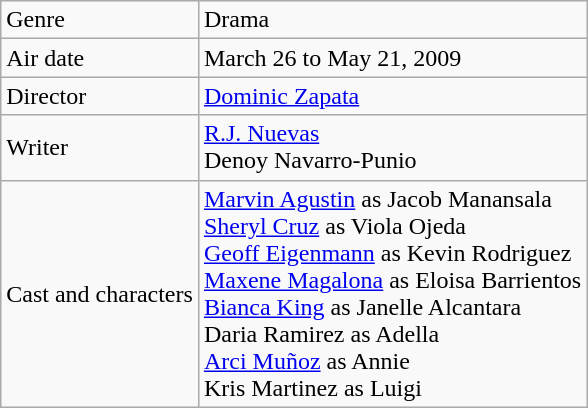<table class="wikitable">
<tr>
<td>Genre</td>
<td>Drama</td>
</tr>
<tr>
<td>Air date</td>
<td>March 26 to May 21, 2009</td>
</tr>
<tr>
<td>Director</td>
<td><a href='#'>Dominic Zapata</a></td>
</tr>
<tr>
<td>Writer</td>
<td><a href='#'>R.J. Nuevas</a><br>Denoy Navarro-Punio</td>
</tr>
<tr>
<td>Cast and characters</td>
<td><a href='#'>Marvin Agustin</a> as Jacob Manansala<br><a href='#'>Sheryl Cruz</a> as Viola Ojeda<br><a href='#'>Geoff Eigenmann</a> as Kevin Rodriguez<br><a href='#'>Maxene Magalona</a> as Eloisa Barrientos<br><a href='#'>Bianca King</a> as Janelle Alcantara<br>Daria Ramirez as Adella<br><a href='#'>Arci Muñoz</a> as Annie<br>Kris Martinez as Luigi</td>
</tr>
</table>
